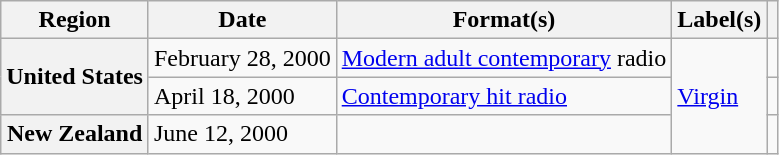<table class="wikitable plainrowheaders">
<tr>
<th scope="col">Region</th>
<th scope="col">Date</th>
<th scope="col">Format(s)</th>
<th scope="col">Label(s)</th>
<th scope="col"></th>
</tr>
<tr>
<th scope="row" rowspan="2">United States</th>
<td>February 28, 2000</td>
<td><a href='#'>Modern adult contemporary</a> radio</td>
<td rowspan="3"><a href='#'>Virgin</a></td>
<td></td>
</tr>
<tr>
<td>April 18, 2000</td>
<td><a href='#'>Contemporary hit radio</a></td>
<td></td>
</tr>
<tr>
<th scope="row">New Zealand</th>
<td>June 12, 2000</td>
<td></td>
<td></td>
</tr>
</table>
